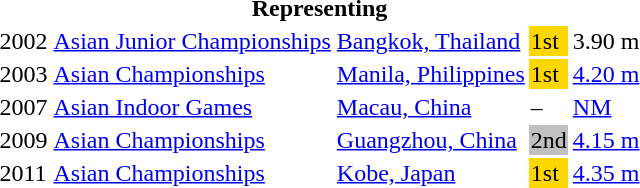<table>
<tr>
<th colspan="5">Representing </th>
</tr>
<tr>
<td>2002</td>
<td><a href='#'>Asian Junior Championships</a></td>
<td><a href='#'>Bangkok, Thailand</a></td>
<td bgcolor="gold">1st</td>
<td>3.90 m</td>
</tr>
<tr>
<td>2003</td>
<td><a href='#'>Asian Championships</a></td>
<td><a href='#'>Manila, Philippines</a></td>
<td bgcolor="gold">1st</td>
<td><a href='#'>4.20 m</a></td>
</tr>
<tr>
<td>2007</td>
<td><a href='#'>Asian Indoor Games</a></td>
<td><a href='#'>Macau, China</a></td>
<td>–</td>
<td><a href='#'>NM</a></td>
</tr>
<tr>
<td>2009</td>
<td><a href='#'>Asian Championships</a></td>
<td><a href='#'>Guangzhou, China</a></td>
<td bgcolor="silver">2nd</td>
<td><a href='#'>4.15 m</a></td>
</tr>
<tr>
<td>2011</td>
<td><a href='#'>Asian Championships</a></td>
<td><a href='#'>Kobe, Japan</a></td>
<td bgcolor="gold">1st</td>
<td><a href='#'>4.35 m</a></td>
</tr>
</table>
